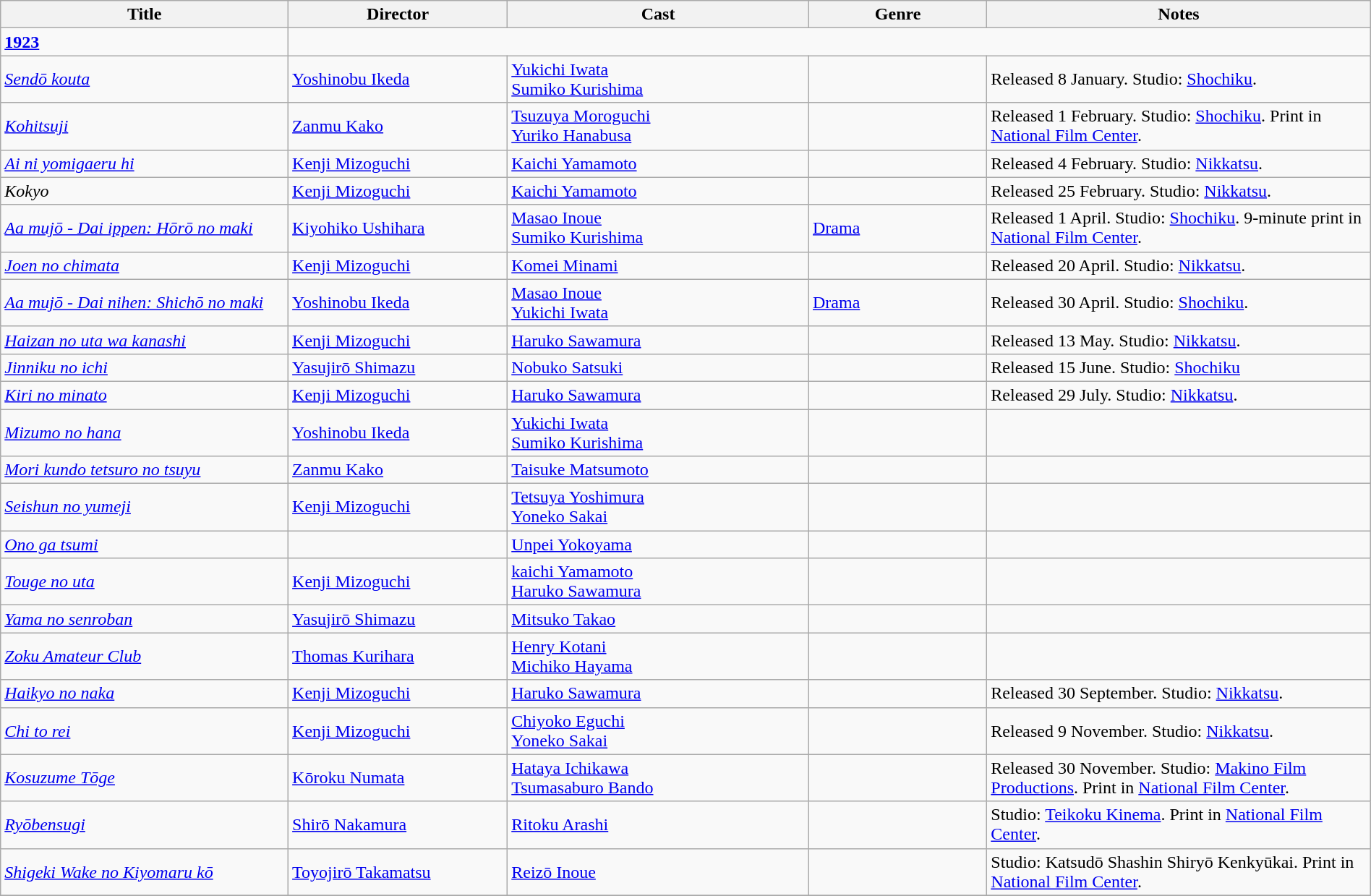<table class="wikitable" width= "100%">
<tr>
<th width=21%>Title</th>
<th width=16%>Director</th>
<th width=22%>Cast</th>
<th width=13%>Genre</th>
<th width=28%>Notes</th>
</tr>
<tr>
<td><strong><a href='#'>1923</a></strong></td>
</tr>
<tr>
<td><em><a href='#'>Sendō kouta</a></em></td>
<td><a href='#'>Yoshinobu Ikeda</a></td>
<td><a href='#'>Yukichi Iwata</a><br><a href='#'>Sumiko Kurishima</a></td>
<td></td>
<td>Released 8 January. Studio: <a href='#'>Shochiku</a>.</td>
</tr>
<tr>
<td><em><a href='#'>Kohitsuji</a></em></td>
<td><a href='#'>Zanmu Kako</a></td>
<td><a href='#'>Tsuzuya Moroguchi</a><br><a href='#'>Yuriko Hanabusa</a></td>
<td></td>
<td>Released 1 February. Studio: <a href='#'>Shochiku</a>. Print in <a href='#'>National Film Center</a>.</td>
</tr>
<tr>
<td><em><a href='#'>Ai ni yomigaeru hi</a></em></td>
<td><a href='#'>Kenji Mizoguchi</a></td>
<td><a href='#'>Kaichi Yamamoto</a></td>
<td></td>
<td>Released 4 February. Studio: <a href='#'>Nikkatsu</a>.</td>
</tr>
<tr>
<td><em>Kokyo</em></td>
<td><a href='#'>Kenji Mizoguchi</a></td>
<td><a href='#'>Kaichi Yamamoto</a></td>
<td></td>
<td>Released 25 February. Studio: <a href='#'>Nikkatsu</a>.</td>
</tr>
<tr>
<td><em><a href='#'>Aa mujō - Dai ippen: Hōrō no maki</a></em></td>
<td><a href='#'>Kiyohiko Ushihara</a></td>
<td><a href='#'>Masao Inoue</a><br><a href='#'>Sumiko Kurishima</a></td>
<td><a href='#'>Drama</a></td>
<td>Released 1 April. Studio: <a href='#'>Shochiku</a>. 9-minute print in <a href='#'>National Film Center</a>.</td>
</tr>
<tr>
<td><em><a href='#'>Joen no chimata</a></em></td>
<td><a href='#'>Kenji Mizoguchi</a></td>
<td><a href='#'>Komei Minami</a></td>
<td></td>
<td>Released 20 April. Studio: <a href='#'>Nikkatsu</a>.</td>
</tr>
<tr>
<td><em><a href='#'>Aa mujō - Dai nihen: Shichō no maki</a></em></td>
<td><a href='#'>Yoshinobu Ikeda</a></td>
<td><a href='#'>Masao Inoue</a><br><a href='#'>Yukichi Iwata</a></td>
<td><a href='#'>Drama</a></td>
<td>Released 30 April. Studio: <a href='#'>Shochiku</a>.</td>
</tr>
<tr>
<td><em><a href='#'>Haizan no uta wa kanashi</a></em></td>
<td><a href='#'>Kenji Mizoguchi</a></td>
<td><a href='#'>Haruko Sawamura</a></td>
<td></td>
<td>Released 13 May. Studio: <a href='#'>Nikkatsu</a>.</td>
</tr>
<tr>
<td><em><a href='#'>Jinniku no ichi</a></em></td>
<td><a href='#'>Yasujirō Shimazu</a></td>
<td><a href='#'>Nobuko Satsuki</a></td>
<td></td>
<td>Released 15 June. Studio: <a href='#'>Shochiku</a></td>
</tr>
<tr>
<td><em><a href='#'>Kiri no minato</a></em></td>
<td><a href='#'>Kenji Mizoguchi</a></td>
<td><a href='#'>Haruko Sawamura</a></td>
<td></td>
<td>Released 29 July. Studio: <a href='#'>Nikkatsu</a>.</td>
</tr>
<tr>
<td><em><a href='#'>Mizumo no hana</a></em></td>
<td><a href='#'>Yoshinobu Ikeda</a></td>
<td><a href='#'>Yukichi Iwata</a><br><a href='#'>Sumiko Kurishima</a></td>
<td></td>
<td></td>
</tr>
<tr>
<td><em><a href='#'>Mori kundo tetsuro no tsuyu</a></em></td>
<td><a href='#'>Zanmu Kako</a></td>
<td><a href='#'>Taisuke Matsumoto</a></td>
<td></td>
<td></td>
</tr>
<tr>
<td><em><a href='#'>Seishun no yumeji</a></em></td>
<td><a href='#'>Kenji Mizoguchi</a></td>
<td><a href='#'>Tetsuya Yoshimura</a><br><a href='#'>Yoneko Sakai</a></td>
<td></td>
<td></td>
</tr>
<tr>
<td><em><a href='#'>Ono ga tsumi</a></em></td>
<td></td>
<td><a href='#'>Unpei Yokoyama</a></td>
<td></td>
<td></td>
</tr>
<tr>
<td><em><a href='#'>Touge no uta</a></em></td>
<td><a href='#'>Kenji Mizoguchi</a></td>
<td><a href='#'>kaichi Yamamoto</a><br><a href='#'>Haruko Sawamura</a></td>
<td></td>
<td></td>
</tr>
<tr>
<td><em><a href='#'>Yama no senroban</a></em></td>
<td><a href='#'>Yasujirō Shimazu</a></td>
<td><a href='#'>Mitsuko Takao</a></td>
<td></td>
<td></td>
</tr>
<tr>
<td><em><a href='#'>Zoku Amateur Club</a></em></td>
<td><a href='#'>Thomas Kurihara</a></td>
<td><a href='#'>Henry Kotani</a><br><a href='#'>Michiko Hayama</a></td>
<td></td>
<td></td>
</tr>
<tr>
<td><em><a href='#'>Haikyo no naka</a></em></td>
<td><a href='#'>Kenji Mizoguchi</a></td>
<td><a href='#'>Haruko Sawamura</a></td>
<td></td>
<td>Released 30 September. Studio: <a href='#'>Nikkatsu</a>.</td>
</tr>
<tr>
<td><em><a href='#'>Chi to rei</a></em></td>
<td><a href='#'>Kenji Mizoguchi</a></td>
<td><a href='#'>Chiyoko Eguchi</a><br><a href='#'>Yoneko Sakai</a></td>
<td></td>
<td>Released 9 November. Studio: <a href='#'>Nikkatsu</a>.</td>
</tr>
<tr>
<td><em><a href='#'>Kosuzume Tōge</a></em></td>
<td><a href='#'>Kōroku Numata</a></td>
<td><a href='#'>Hataya Ichikawa</a><br><a href='#'>Tsumasaburo Bando</a></td>
<td></td>
<td>Released 30 November. Studio: <a href='#'>Makino Film Productions</a>. Print in <a href='#'>National Film Center</a>.</td>
</tr>
<tr>
<td><em><a href='#'>Ryōbensugi</a></em></td>
<td><a href='#'>Shirō Nakamura</a></td>
<td><a href='#'>Ritoku Arashi</a></td>
<td></td>
<td>Studio: <a href='#'>Teikoku Kinema</a>. Print in <a href='#'>National Film Center</a>.</td>
</tr>
<tr>
<td><em><a href='#'>Shigeki Wake no Kiyomaru kō</a></em></td>
<td><a href='#'>Toyojirō Takamatsu</a></td>
<td><a href='#'>Reizō Inoue</a></td>
<td></td>
<td>Studio: Katsudō Shashin Shiryō Kenkyūkai. Print in <a href='#'>National Film Center</a>.</td>
</tr>
<tr>
</tr>
</table>
